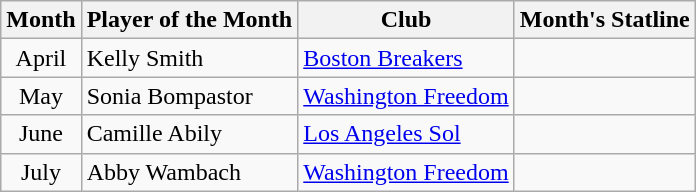<table class=wikitable>
<tr>
<th>Month</th>
<th>Player of the Month</th>
<th>Club</th>
<th>Month's Statline</th>
</tr>
<tr>
<td align=center>April</td>
<td> Kelly Smith</td>
<td><a href='#'>Boston Breakers</a></td>
<td></td>
</tr>
<tr>
<td align=center>May</td>
<td> Sonia Bompastor</td>
<td><a href='#'>Washington Freedom</a></td>
<td></td>
</tr>
<tr>
<td align=center>June</td>
<td> Camille Abily</td>
<td><a href='#'>Los Angeles Sol</a></td>
<td></td>
</tr>
<tr>
<td align=center>July</td>
<td> Abby Wambach</td>
<td><a href='#'>Washington Freedom</a></td>
<td></td>
</tr>
</table>
